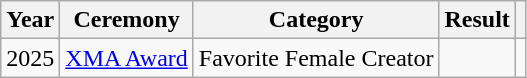<table class="wikitable">
<tr>
<th>Year</th>
<th>Ceremony</th>
<th>Category</th>
<th>Result</th>
<th></th>
</tr>
<tr>
<td>2025</td>
<td><a href='#'>XMA Award</a></td>
<td>Favorite Female Creator</td>
<td></td>
<td style="text-align:center;"></td>
</tr>
</table>
